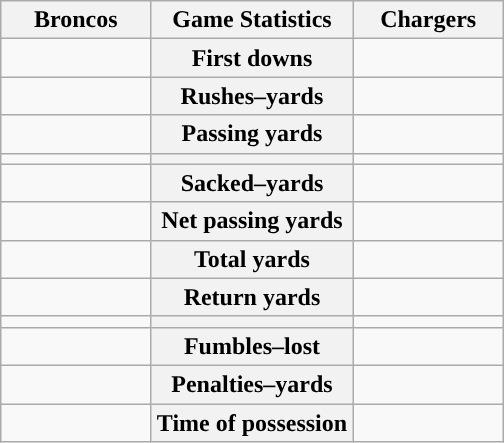<table class="wikitable" style="margin: 1em auto 1em auto">
<tr>
<th style="width:30%;">Broncos</th>
<th style="width:40%;">Game Statistics</th>
<th style="width:30%;">Chargers</th>
</tr>
<tr>
<td style="text-align:right;"></td>
<th>First downs</th>
<td></td>
</tr>
<tr>
<td style="text-align:right;"></td>
<th>Rushes–yards</th>
<td></td>
</tr>
<tr>
<td style="text-align:right;"></td>
<th>Passing yards</th>
<td></td>
</tr>
<tr>
<td style="text-align:right;"></td>
<th></th>
<td></td>
</tr>
<tr>
<td style="text-align:right;"></td>
<th>Sacked–yards</th>
<td></td>
</tr>
<tr>
<td style="text-align:right;"></td>
<th>Net passing yards</th>
<td></td>
</tr>
<tr>
<td style="text-align:right;"></td>
<th>Total yards</th>
<td></td>
</tr>
<tr>
<td style="text-align:right;"></td>
<th>Return yards</th>
<td></td>
</tr>
<tr>
<td style="text-align:right;"></td>
<th></th>
<td></td>
</tr>
<tr>
<td style="text-align:right;"></td>
<th>Fumbles–lost</th>
<td></td>
</tr>
<tr>
<td style="text-align:right;"></td>
<th>Penalties–yards</th>
<td></td>
</tr>
<tr>
<td style="text-align:right;"></td>
<th>Time of possession</th>
<td></td>
</tr>
</table>
